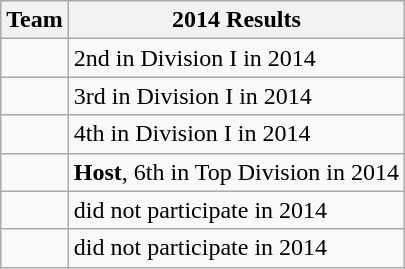<table class="wikitable">
<tr>
<th>Team</th>
<th>2014 Results</th>
</tr>
<tr>
<td></td>
<td>2nd in Division I in 2014</td>
</tr>
<tr>
<td></td>
<td>3rd in Division I in 2014</td>
</tr>
<tr>
<td></td>
<td>4th in Division I in 2014</td>
</tr>
<tr>
<td></td>
<td><strong>Host</strong>, 6th in Top Division in 2014</td>
</tr>
<tr>
<td></td>
<td>did not participate in 2014</td>
</tr>
<tr>
<td></td>
<td>did not participate in 2014</td>
</tr>
</table>
